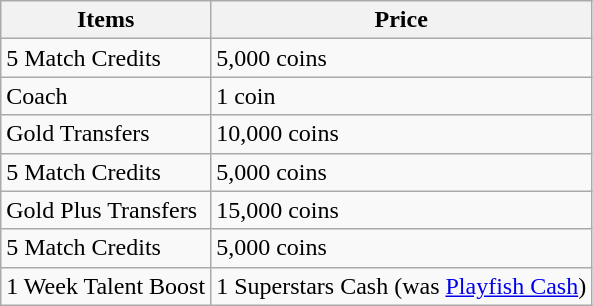<table class="wikitable">
<tr>
<th>Items</th>
<th>Price</th>
</tr>
<tr>
<td>5 Match Credits</td>
<td>5,000 coins</td>
</tr>
<tr>
<td>Coach</td>
<td>1 coin</td>
</tr>
<tr>
<td>Gold Transfers</td>
<td>10,000 coins</td>
</tr>
<tr>
<td>5 Match Credits</td>
<td>5,000 coins</td>
</tr>
<tr>
<td>Gold Plus Transfers</td>
<td>15,000 coins</td>
</tr>
<tr>
<td>5 Match Credits</td>
<td>5,000 coins</td>
</tr>
<tr>
<td>1 Week Talent Boost</td>
<td>1 Superstars Cash (was <a href='#'>Playfish Cash</a>)</td>
</tr>
</table>
